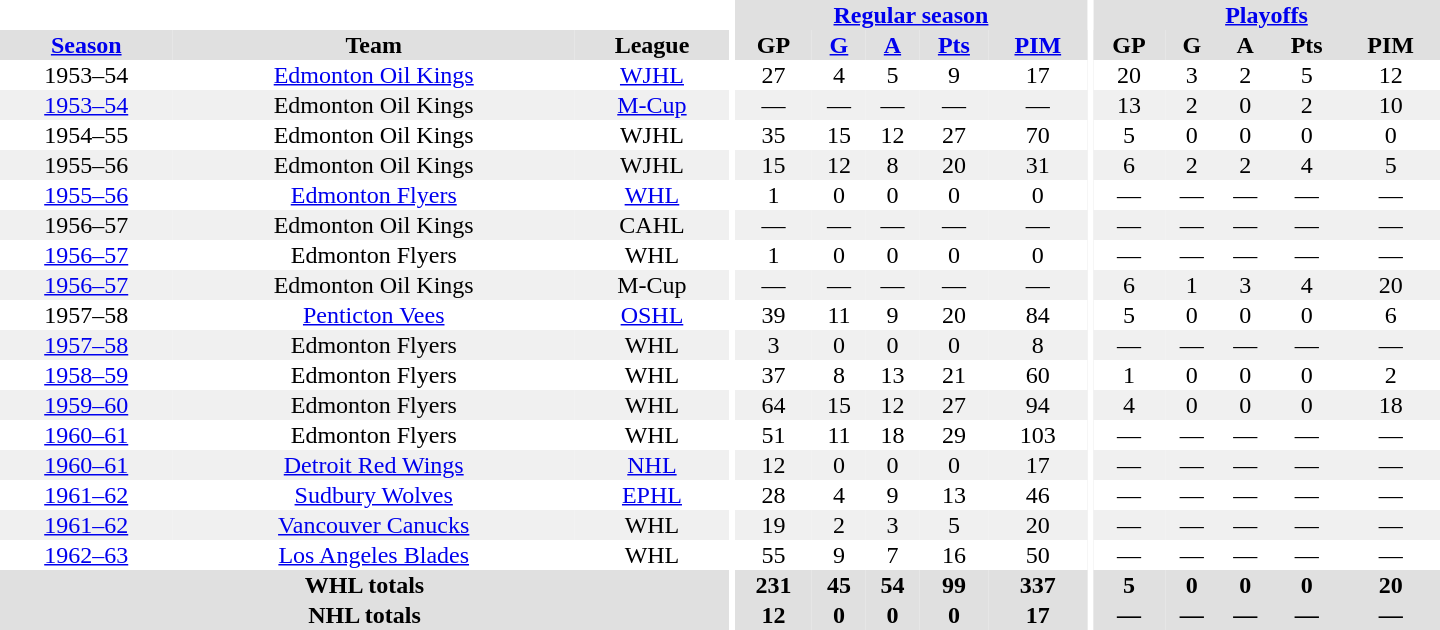<table border="0" cellpadding="1" cellspacing="0" style="text-align:center; width:60em">
<tr bgcolor="#e0e0e0">
<th colspan="3" bgcolor="#ffffff"></th>
<th rowspan="100" bgcolor="#ffffff"></th>
<th colspan="5"><a href='#'>Regular season</a></th>
<th rowspan="100" bgcolor="#ffffff"></th>
<th colspan="5"><a href='#'>Playoffs</a></th>
</tr>
<tr bgcolor="#e0e0e0">
<th><a href='#'>Season</a></th>
<th>Team</th>
<th>League</th>
<th>GP</th>
<th><a href='#'>G</a></th>
<th><a href='#'>A</a></th>
<th><a href='#'>Pts</a></th>
<th><a href='#'>PIM</a></th>
<th>GP</th>
<th>G</th>
<th>A</th>
<th>Pts</th>
<th>PIM</th>
</tr>
<tr>
<td>1953–54</td>
<td><a href='#'>Edmonton Oil Kings</a></td>
<td><a href='#'>WJHL</a></td>
<td>27</td>
<td>4</td>
<td>5</td>
<td>9</td>
<td>17</td>
<td>20</td>
<td>3</td>
<td>2</td>
<td>5</td>
<td>12</td>
</tr>
<tr bgcolor="#f0f0f0">
<td><a href='#'>1953–54</a></td>
<td>Edmonton Oil Kings</td>
<td><a href='#'>M-Cup</a></td>
<td>—</td>
<td>—</td>
<td>—</td>
<td>—</td>
<td>—</td>
<td>13</td>
<td>2</td>
<td>0</td>
<td>2</td>
<td>10</td>
</tr>
<tr>
<td>1954–55</td>
<td>Edmonton Oil Kings</td>
<td>WJHL</td>
<td>35</td>
<td>15</td>
<td>12</td>
<td>27</td>
<td>70</td>
<td>5</td>
<td>0</td>
<td>0</td>
<td>0</td>
<td>0</td>
</tr>
<tr bgcolor="#f0f0f0">
<td>1955–56</td>
<td>Edmonton Oil Kings</td>
<td>WJHL</td>
<td>15</td>
<td>12</td>
<td>8</td>
<td>20</td>
<td>31</td>
<td>6</td>
<td>2</td>
<td>2</td>
<td>4</td>
<td>5</td>
</tr>
<tr>
<td><a href='#'>1955–56</a></td>
<td><a href='#'>Edmonton Flyers</a></td>
<td><a href='#'>WHL</a></td>
<td>1</td>
<td>0</td>
<td>0</td>
<td>0</td>
<td>0</td>
<td>—</td>
<td>—</td>
<td>—</td>
<td>—</td>
<td>—</td>
</tr>
<tr bgcolor="#f0f0f0">
<td>1956–57</td>
<td>Edmonton Oil Kings</td>
<td>CAHL</td>
<td>—</td>
<td>—</td>
<td>—</td>
<td>—</td>
<td>—</td>
<td>—</td>
<td>—</td>
<td>—</td>
<td>—</td>
<td>—</td>
</tr>
<tr>
<td><a href='#'>1956–57</a></td>
<td>Edmonton Flyers</td>
<td>WHL</td>
<td>1</td>
<td>0</td>
<td>0</td>
<td>0</td>
<td>0</td>
<td>—</td>
<td>—</td>
<td>—</td>
<td>—</td>
<td>—</td>
</tr>
<tr bgcolor="#f0f0f0">
<td><a href='#'>1956–57</a></td>
<td>Edmonton Oil Kings</td>
<td>M-Cup</td>
<td>—</td>
<td>—</td>
<td>—</td>
<td>—</td>
<td>—</td>
<td>6</td>
<td>1</td>
<td>3</td>
<td>4</td>
<td>20</td>
</tr>
<tr>
<td>1957–58</td>
<td><a href='#'>Penticton Vees</a></td>
<td><a href='#'>OSHL</a></td>
<td>39</td>
<td>11</td>
<td>9</td>
<td>20</td>
<td>84</td>
<td>5</td>
<td>0</td>
<td>0</td>
<td>0</td>
<td>6</td>
</tr>
<tr bgcolor="#f0f0f0">
<td><a href='#'>1957–58</a></td>
<td>Edmonton Flyers</td>
<td>WHL</td>
<td>3</td>
<td>0</td>
<td>0</td>
<td>0</td>
<td>8</td>
<td>—</td>
<td>—</td>
<td>—</td>
<td>—</td>
<td>—</td>
</tr>
<tr>
<td><a href='#'>1958–59</a></td>
<td>Edmonton Flyers</td>
<td>WHL</td>
<td>37</td>
<td>8</td>
<td>13</td>
<td>21</td>
<td>60</td>
<td>1</td>
<td>0</td>
<td>0</td>
<td>0</td>
<td>2</td>
</tr>
<tr bgcolor="#f0f0f0">
<td><a href='#'>1959–60</a></td>
<td>Edmonton Flyers</td>
<td>WHL</td>
<td>64</td>
<td>15</td>
<td>12</td>
<td>27</td>
<td>94</td>
<td>4</td>
<td>0</td>
<td>0</td>
<td>0</td>
<td>18</td>
</tr>
<tr>
<td><a href='#'>1960–61</a></td>
<td>Edmonton Flyers</td>
<td>WHL</td>
<td>51</td>
<td>11</td>
<td>18</td>
<td>29</td>
<td>103</td>
<td>—</td>
<td>—</td>
<td>—</td>
<td>—</td>
<td>—</td>
</tr>
<tr bgcolor="#f0f0f0">
<td><a href='#'>1960–61</a></td>
<td><a href='#'>Detroit Red Wings</a></td>
<td><a href='#'>NHL</a></td>
<td>12</td>
<td>0</td>
<td>0</td>
<td>0</td>
<td>17</td>
<td>—</td>
<td>—</td>
<td>—</td>
<td>—</td>
<td>—</td>
</tr>
<tr>
<td><a href='#'>1961–62</a></td>
<td><a href='#'>Sudbury Wolves</a></td>
<td><a href='#'>EPHL</a></td>
<td>28</td>
<td>4</td>
<td>9</td>
<td>13</td>
<td>46</td>
<td>—</td>
<td>—</td>
<td>—</td>
<td>—</td>
<td>—</td>
</tr>
<tr bgcolor="#f0f0f0">
<td><a href='#'>1961–62</a></td>
<td><a href='#'>Vancouver Canucks</a></td>
<td>WHL</td>
<td>19</td>
<td>2</td>
<td>3</td>
<td>5</td>
<td>20</td>
<td>—</td>
<td>—</td>
<td>—</td>
<td>—</td>
<td>—</td>
</tr>
<tr>
<td><a href='#'>1962–63</a></td>
<td><a href='#'>Los Angeles Blades</a></td>
<td>WHL</td>
<td>55</td>
<td>9</td>
<td>7</td>
<td>16</td>
<td>50</td>
<td>—</td>
<td>—</td>
<td>—</td>
<td>—</td>
<td>—</td>
</tr>
<tr bgcolor="#e0e0e0">
<th colspan="3">WHL totals</th>
<th>231</th>
<th>45</th>
<th>54</th>
<th>99</th>
<th>337</th>
<th>5</th>
<th>0</th>
<th>0</th>
<th>0</th>
<th>20</th>
</tr>
<tr bgcolor="#e0e0e0">
<th colspan="3">NHL totals</th>
<th>12</th>
<th>0</th>
<th>0</th>
<th>0</th>
<th>17</th>
<th>—</th>
<th>—</th>
<th>—</th>
<th>—</th>
<th>—</th>
</tr>
</table>
